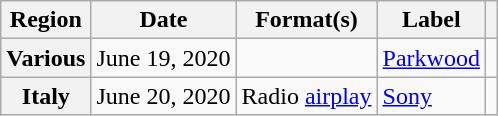<table class="wikitable plainrowheaders">
<tr>
<th scope="col">Region</th>
<th scope="col">Date</th>
<th scope="col">Format(s)</th>
<th scope="col">Label</th>
<th scope="col"></th>
</tr>
<tr>
<th scope="row">Various</th>
<td>June 19, 2020</td>
<td></td>
<td><a href='#'>Parkwood</a></td>
<td align="center"></td>
</tr>
<tr>
<th scope="row">Italy</th>
<td>June 20, 2020</td>
<td>Radio <a href='#'>airplay</a></td>
<td><a href='#'>Sony</a></td>
<td align="center"></td>
</tr>
</table>
